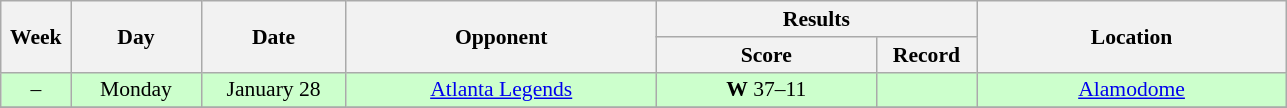<table class="wikitable" style="text-align:center; font-size:90%">
<tr>
<th rowspan="2" width="40">Week</th>
<th rowspan="2" width="80">Day</th>
<th rowspan="2" width="90">Date</th>
<th rowspan="2" width="200">Opponent</th>
<th colspan="2" width="200">Results</th>
<th rowspan="2" width="200">Location</th>
</tr>
<tr>
<th width="140">Score</th>
<th width="60">Record</th>
</tr>
<tr bgcolor="#CCFFCC">
<td>–</td>
<td>Monday</td>
<td>January 28</td>
<td><a href='#'>Atlanta Legends</a></td>
<td><strong>W</strong> 37–11</td>
<td></td>
<td><a href='#'>Alamodome</a></td>
</tr>
<tr>
</tr>
</table>
